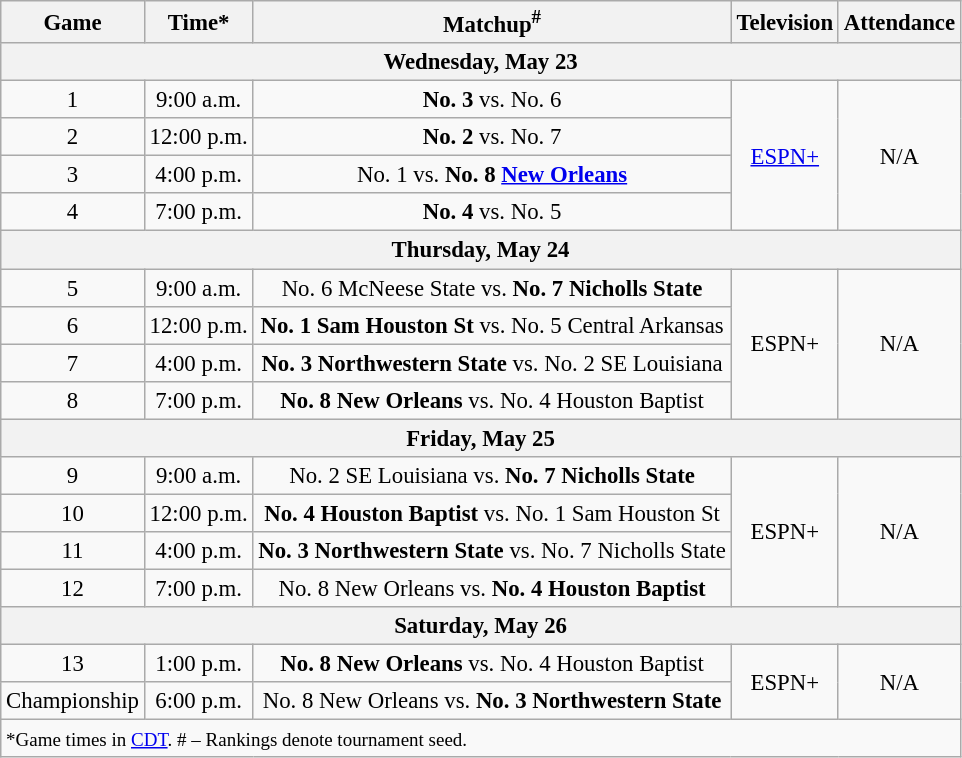<table class="wikitable" style="font-size: 95%">
<tr align="center">
<th>Game</th>
<th>Time*</th>
<th>Matchup<sup>#</sup></th>
<th>Television</th>
<th>Attendance</th>
</tr>
<tr>
<th colspan=7>Wednesday, May 23</th>
</tr>
<tr>
<td style="text-align:center;">1</td>
<td style="text-align:center;">9:00 a.m.</td>
<td style="text-align:center;"><strong>No. 3 </strong> vs. No. 6 </td>
<td rowspan=4 style="text-align:center;"><a href='#'>ESPN+</a></td>
<td rowspan=4 style="text-align:center;">N/A</td>
</tr>
<tr>
<td style="text-align:center;">2</td>
<td style="text-align:center;">12:00 p.m.</td>
<td style="text-align:center;"><strong>No. 2 </strong>  vs. No. 7 </td>
</tr>
<tr>
<td style="text-align:center;">3</td>
<td style="text-align:center;">4:00 p.m.</td>
<td style="text-align:center;">No. 1  vs. <strong>No. 8 <a href='#'>New Orleans</a></strong></td>
</tr>
<tr>
<td style="text-align:center;">4</td>
<td style="text-align:center;">7:00 p.m.</td>
<td style="text-align:center;"><strong>No. 4 </strong> vs. No. 5 </td>
</tr>
<tr>
<th colspan=7>Thursday, May 24</th>
</tr>
<tr>
<td style="text-align:center;">5</td>
<td style="text-align:center;">9:00 a.m.</td>
<td style="text-align:center;">No. 6 McNeese State vs. <strong>No. 7 Nicholls State</strong></td>
<td rowspan=4 style="text-align:center;">ESPN+</td>
<td rowspan=4 style="text-align:center;">N/A</td>
</tr>
<tr>
<td style="text-align:center;">6</td>
<td style="text-align:center;">12:00 p.m.</td>
<td style="text-align:center;"><strong>No. 1 Sam Houston St</strong> vs. No. 5 Central Arkansas</td>
</tr>
<tr>
<td style="text-align:center;">7</td>
<td style="text-align:center;">4:00 p.m.</td>
<td style="text-align:center;"><strong>No. 3 Northwestern State</strong> vs. No. 2 SE Louisiana</td>
</tr>
<tr>
<td style="text-align:center;">8</td>
<td style="text-align:center;">7:00 p.m.</td>
<td style="text-align:center;"><strong>No. 8 New Orleans</strong> vs. No. 4 Houston Baptist</td>
</tr>
<tr>
<th colspan=7>Friday, May 25</th>
</tr>
<tr>
<td style="text-align:center;">9</td>
<td style="text-align:center;">9:00 a.m.</td>
<td style="text-align:center;">No. 2 SE Louisiana vs. <strong>No. 7 Nicholls State</strong></td>
<td rowspan=4 style="text-align:center;">ESPN+</td>
<td rowspan=4 style="text-align:center;">N/A</td>
</tr>
<tr>
<td style="text-align:center;">10</td>
<td style="text-align:center;">12:00 p.m.</td>
<td style="text-align:center;"><strong>No. 4 Houston Baptist</strong> vs. No. 1 Sam Houston St</td>
</tr>
<tr>
<td style="text-align:center;">11</td>
<td style="text-align:center;">4:00 p.m.</td>
<td style="text-align:center;"><strong>No. 3 Northwestern State</strong> vs. No. 7 Nicholls State</td>
</tr>
<tr>
<td style="text-align:center;">12</td>
<td style="text-align:center;">7:00 p.m.</td>
<td style="text-align:center;">No. 8 New Orleans vs. <strong>No. 4 Houston Baptist</strong></td>
</tr>
<tr>
<th colspan=7>Saturday, May 26</th>
</tr>
<tr>
<td style="text-align:center;">13</td>
<td style="text-align:center;">1:00 p.m.</td>
<td style="text-align:center;"><strong>No. 8 New Orleans</strong> vs. No. 4 Houston Baptist</td>
<td rowspan=2 style="text-align:center;">ESPN+</td>
<td rowspan=2 style="text-align:center;">N/A</td>
</tr>
<tr>
<td style="text-align:center;">Championship</td>
<td style="text-align:center;">6:00 p.m.</td>
<td style="text-align:center;">No. 8 New Orleans vs. <strong>No. 3 Northwestern State</strong></td>
</tr>
<tr>
<td colspan=7><small>*Game times in <a href='#'>CDT</a>. # – Rankings denote tournament seed.</small></td>
</tr>
</table>
